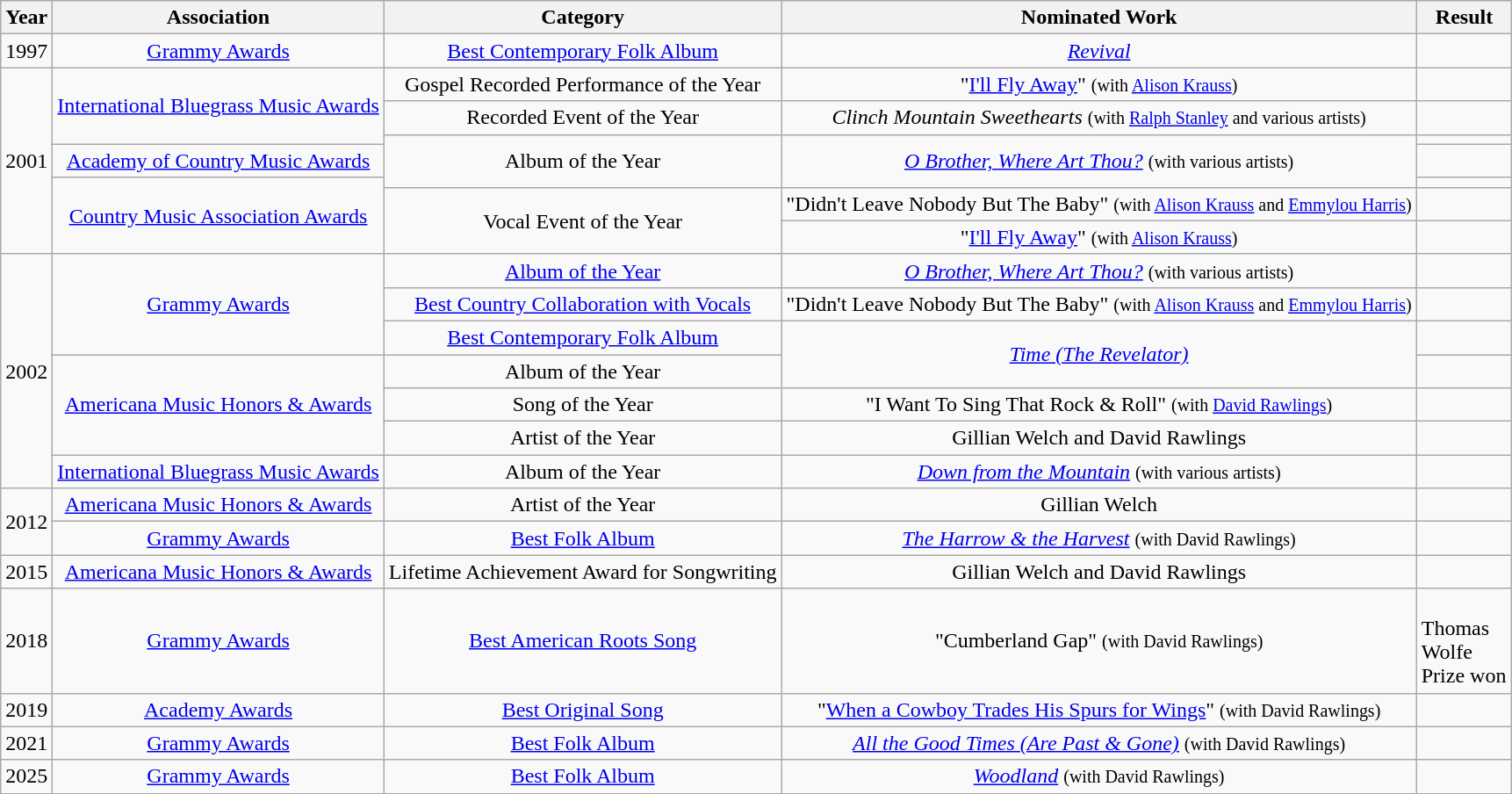<table class="wikitable">
<tr>
<th>Year</th>
<th>Association</th>
<th>Category</th>
<th>Nominated Work</th>
<th width="65">Result</th>
</tr>
<tr>
<td>1997</td>
<td align="center"><a href='#'>Grammy Awards</a></td>
<td align="center"><a href='#'>Best Contemporary Folk Album</a></td>
<td align="center"><a href='#'><em>Revival</em></a></td>
<td></td>
</tr>
<tr>
<td rowspan=7>2001</td>
<td align="center" rowspan=3><a href='#'>International Bluegrass Music Awards</a></td>
<td align="center">Gospel Recorded Performance of the Year</td>
<td align="center">"<a href='#'>I'll Fly Away</a>" <small>(with <a href='#'>Alison Krauss</a>)</small></td>
<td></td>
</tr>
<tr>
<td align="center">Recorded Event of the Year</td>
<td align="center"><em>Clinch Mountain Sweethearts</em> <small>(with <a href='#'>Ralph Stanley</a> and various artists)</small></td>
<td></td>
</tr>
<tr>
<td align="center" rowspan=3>Album of the Year</td>
<td align="center" rowspan=3><a href='#'><em>O Brother, Where Art Thou?</em></a> <small>(with various artists)</small></td>
<td></td>
</tr>
<tr>
<td align="center"><a href='#'>Academy of Country Music Awards</a></td>
<td></td>
</tr>
<tr>
<td rowspan="3" align="center"><a href='#'>Country Music Association Awards</a></td>
<td></td>
</tr>
<tr>
<td rowspan="2" align="center">Vocal Event of the Year</td>
<td>"Didn't Leave Nobody But The Baby" <small>(with <a href='#'>Alison Krauss</a> and <a href='#'>Emmylou Harris</a>)</small></td>
<td></td>
</tr>
<tr>
<td align="center">"<a href='#'>I'll Fly Away</a>" <small>(with <a href='#'>Alison Krauss</a>)</small></td>
<td></td>
</tr>
<tr>
<td rowspan="7">2002</td>
<td rowspan="3" align="center"><a href='#'>Grammy Awards</a></td>
<td align="center"><a href='#'>Album of the Year</a></td>
<td align="center"><a href='#'><em>O Brother, Where Art Thou?</em></a> <small>(with various artists)</small></td>
<td></td>
</tr>
<tr>
<td align="center"><a href='#'>Best Country Collaboration with Vocals</a></td>
<td align="center">"Didn't Leave Nobody But The Baby" <small>(with <a href='#'>Alison Krauss</a> and <a href='#'>Emmylou Harris</a>)</small></td>
<td></td>
</tr>
<tr>
<td align="center"><a href='#'>Best Contemporary Folk Album</a></td>
<td rowspan="2" align="center"><em><a href='#'>Time (The Revelator)</a></em></td>
<td></td>
</tr>
<tr>
<td align="center" rowspan=3><a href='#'>Americana Music Honors & Awards</a></td>
<td align="center">Album of the Year</td>
<td></td>
</tr>
<tr>
<td align="center">Song of the Year</td>
<td align="center">"I Want To Sing That Rock & Roll" <small>(with <a href='#'>David Rawlings</a>)</small></td>
<td></td>
</tr>
<tr>
<td align="center">Artist of the Year</td>
<td align="center">Gillian Welch and David Rawlings</td>
<td></td>
</tr>
<tr>
<td align="center"><a href='#'>International Bluegrass Music Awards</a></td>
<td align="center">Album of the Year</td>
<td align="center"><em><a href='#'>Down from the Mountain</a></em> <small>(with various artists)</small></td>
<td></td>
</tr>
<tr>
<td align="center" rowspan=2>2012</td>
<td align="center"><a href='#'>Americana Music Honors & Awards</a></td>
<td align="center">Artist of the Year</td>
<td align="center">Gillian Welch</td>
<td></td>
</tr>
<tr>
<td align="center"><a href='#'>Grammy Awards</a></td>
<td align="center"><a href='#'>Best Folk Album</a></td>
<td align="center"><em><a href='#'>The Harrow & the Harvest</a></em> <small>(with David Rawlings)</small></td>
<td></td>
</tr>
<tr>
<td>2015</td>
<td align="center"><a href='#'>Americana Music Honors & Awards</a></td>
<td align="center">Lifetime Achievement Award for Songwriting</td>
<td align="center">Gillian Welch and David Rawlings</td>
<td></td>
</tr>
<tr>
<td>2018</td>
<td align="center"><a href='#'>Grammy Awards</a></td>
<td align="center"><a href='#'>Best American Roots Song</a></td>
<td align="center">"Cumberland Gap" <small>(with David Rawlings)</small></td>
<td><br>Thomas Wolfe Prize  won</td>
</tr>
<tr>
<td>2019</td>
<td align="center"><a href='#'>Academy Awards</a></td>
<td align="center"><a href='#'>Best Original Song</a></td>
<td align="center">"<a href='#'>When a Cowboy Trades His Spurs for Wings</a>" <small>(with David Rawlings)</small></td>
<td></td>
</tr>
<tr>
<td>2021</td>
<td align="center"><a href='#'>Grammy Awards</a></td>
<td align="center"><a href='#'>Best Folk Album</a></td>
<td align="center"><em><a href='#'>All the Good Times (Are Past & Gone)</a></em> <small>(with David Rawlings)</small></td>
<td></td>
</tr>
<tr>
<td>2025</td>
<td align="center"><a href='#'>Grammy Awards</a></td>
<td align="center"><a href='#'>Best Folk Album</a></td>
<td align="center"><em><a href='#'>Woodland</a></em> <small>(with David Rawlings)</small></td>
<td></td>
</tr>
</table>
